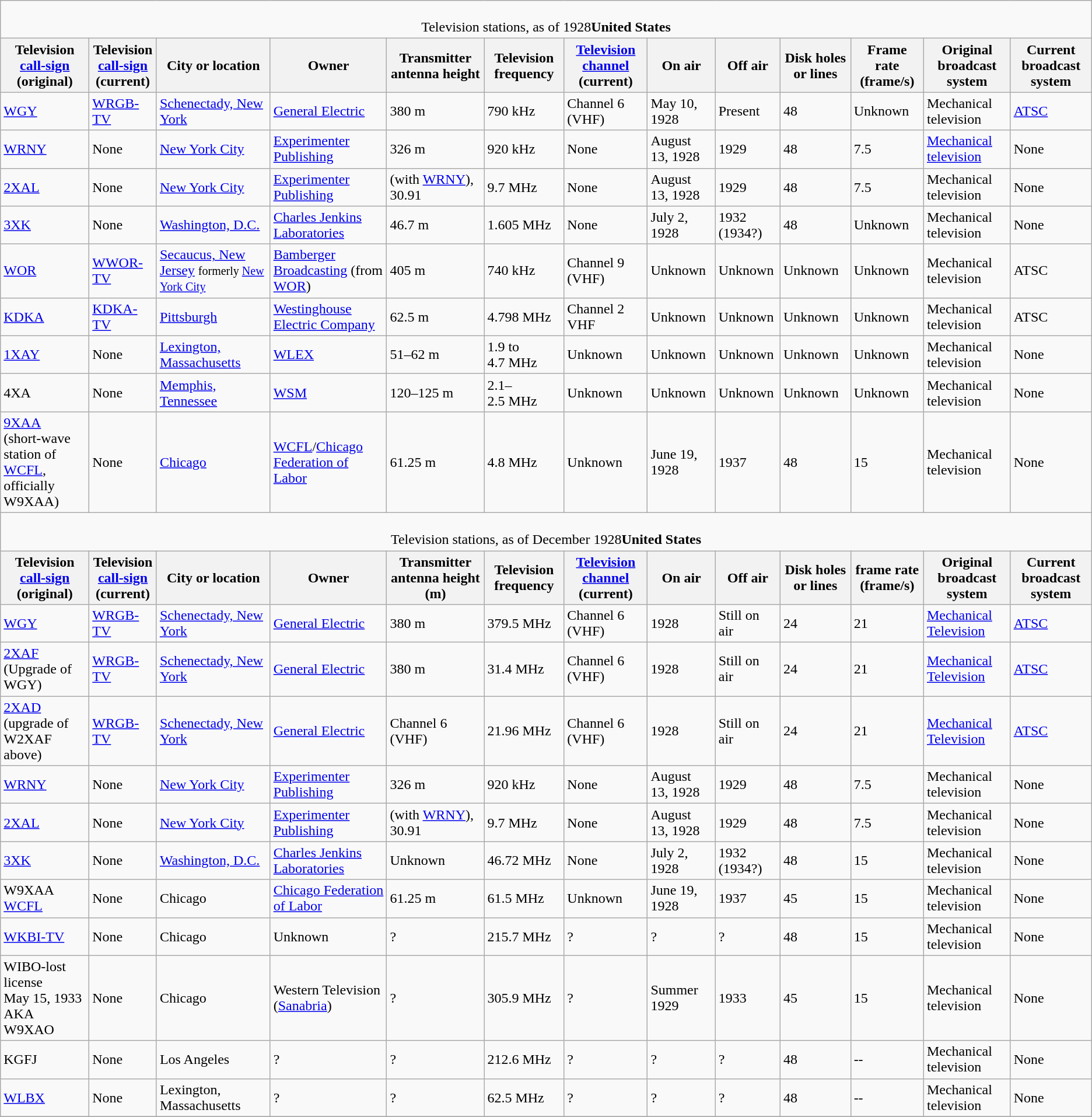<table class="wikitable">
<tr>
<td colspan=14 align=center><br><span>Television stations, as of 1928</span><span><strong>United States</strong></span></td>
</tr>
<tr>
<th>Television<br><a href='#'>call-sign</a><br>(original)</th>
<th>Television<br><a href='#'>call-sign</a><br>(current)</th>
<th>City or location</th>
<th>Owner</th>
<th>Transmitter antenna height</th>
<th>Television frequency</th>
<th><a href='#'>Television channel</a> (current)</th>
<th>On air</th>
<th>Off air</th>
<th>Disk holes or lines</th>
<th>Frame rate (frame/s)</th>
<th>Original broadcast system</th>
<th>Current broadcast system</th>
</tr>
<tr>
<td><a href='#'>WGY</a></td>
<td><a href='#'>WRGB-TV</a></td>
<td><a href='#'>Schenectady, New York</a></td>
<td><a href='#'>General Electric</a></td>
<td>380 m</td>
<td>790 kHz</td>
<td>Channel 6 (VHF)</td>
<td>May 10, 1928</td>
<td>Present</td>
<td>48</td>
<td>Unknown</td>
<td>Mechanical television</td>
<td><a href='#'>ATSC</a></td>
</tr>
<tr>
<td><a href='#'>WRNY</a></td>
<td>None</td>
<td><a href='#'>New York City</a></td>
<td><a href='#'>Experimenter Publishing</a></td>
<td>326 m</td>
<td>920 kHz</td>
<td>None</td>
<td>August 13, 1928</td>
<td>1929</td>
<td>48</td>
<td>7.5</td>
<td><a href='#'>Mechanical television</a></td>
<td>None</td>
</tr>
<tr>
<td><a href='#'>2XAL</a></td>
<td>None</td>
<td><a href='#'>New York City</a></td>
<td><a href='#'>Experimenter Publishing</a></td>
<td>(with <a href='#'>WRNY</a>), 30.91</td>
<td>9.7 MHz</td>
<td>None</td>
<td>August 13, 1928</td>
<td>1929</td>
<td>48</td>
<td>7.5</td>
<td>Mechanical television</td>
<td>None</td>
</tr>
<tr>
<td><a href='#'>3XK</a></td>
<td>None</td>
<td><a href='#'>Washington, D.C.</a></td>
<td><a href='#'>Charles Jenkins Laboratories</a></td>
<td>46.7 m</td>
<td>1.605 MHz</td>
<td>None</td>
<td>July 2, 1928</td>
<td>1932 (1934?)</td>
<td>48</td>
<td>Unknown</td>
<td>Mechanical television</td>
<td>None</td>
</tr>
<tr>
<td><a href='#'>WOR</a></td>
<td><a href='#'>WWOR-TV</a></td>
<td><a href='#'>Secaucus, New Jersey</a> <small>formerly <a href='#'>New York City</a></small></td>
<td><a href='#'>Bamberger Broadcasting</a> (from <a href='#'>WOR</a>)</td>
<td>405 m</td>
<td>740 kHz</td>
<td>Channel 9 (VHF)</td>
<td>Unknown</td>
<td>Unknown</td>
<td>Unknown</td>
<td>Unknown</td>
<td>Mechanical television</td>
<td>ATSC</td>
</tr>
<tr>
<td><a href='#'>KDKA</a></td>
<td><a href='#'>KDKA-TV</a></td>
<td><a href='#'>Pittsburgh</a></td>
<td><a href='#'>Westinghouse Electric Company</a></td>
<td>62.5 m</td>
<td>4.798 MHz</td>
<td>Channel 2 VHF</td>
<td>Unknown</td>
<td>Unknown</td>
<td>Unknown</td>
<td>Unknown</td>
<td>Mechanical television</td>
<td>ATSC</td>
</tr>
<tr>
<td><a href='#'>1XAY</a></td>
<td>None</td>
<td><a href='#'>Lexington, Massachusetts</a></td>
<td><a href='#'>WLEX</a></td>
<td>51–62 m</td>
<td>1.9 to 4.7 MHz</td>
<td>Unknown</td>
<td>Unknown</td>
<td>Unknown</td>
<td>Unknown</td>
<td>Unknown</td>
<td>Mechanical television</td>
<td>None</td>
</tr>
<tr>
<td>4XA</td>
<td>None</td>
<td><a href='#'>Memphis, Tennessee</a></td>
<td><a href='#'>WSM</a></td>
<td>120–125 m</td>
<td>2.1–2.5 MHz</td>
<td>Unknown</td>
<td>Unknown</td>
<td>Unknown</td>
<td>Unknown</td>
<td>Unknown</td>
<td>Mechanical television</td>
<td>None</td>
</tr>
<tr>
<td><a href='#'>9XAA</a><br>(short-wave station of<br><a href='#'>WCFL</a>, officially W9XAA)</td>
<td>None</td>
<td><a href='#'>Chicago</a></td>
<td><a href='#'>WCFL</a>/<a href='#'>Chicago Federation of Labor</a></td>
<td>61.25 m</td>
<td>4.8 MHz</td>
<td>Unknown</td>
<td>June 19, 1928</td>
<td>1937</td>
<td>48</td>
<td>15</td>
<td>Mechanical television</td>
<td>None</td>
</tr>
<tr>
<td colspan=14 align=center><br><span>Television stations, as of December 1928</span><span><strong>United States</strong></span></td>
</tr>
<tr>
<th>Television<br><a href='#'>call-sign</a><br>(original)</th>
<th>Television<br><a href='#'>call-sign</a><br>(current)</th>
<th>City or location</th>
<th>Owner</th>
<th>Transmitter antenna height (m)</th>
<th>Television frequency</th>
<th><a href='#'>Television channel</a> (current)</th>
<th>On air</th>
<th>Off air</th>
<th>Disk holes or lines</th>
<th>frame rate (frame/s)</th>
<th>Original broadcast system</th>
<th>Current broadcast system</th>
</tr>
<tr>
<td><a href='#'>WGY</a></td>
<td><a href='#'>WRGB-TV</a></td>
<td><a href='#'>Schenectady, New York</a></td>
<td><a href='#'>General Electric</a></td>
<td>380 m</td>
<td>379.5 MHz</td>
<td>Channel 6 (VHF)</td>
<td>1928</td>
<td>Still on air</td>
<td>24</td>
<td>21</td>
<td><a href='#'>Mechanical Television</a></td>
<td><a href='#'>ATSC</a></td>
</tr>
<tr>
<td><a href='#'>2XAF</a> (Upgrade of WGY)</td>
<td><a href='#'>WRGB-TV</a></td>
<td><a href='#'>Schenectady, New York</a></td>
<td><a href='#'>General Electric</a></td>
<td>380 m</td>
<td>31.4 MHz</td>
<td>Channel 6 (VHF)</td>
<td>1928</td>
<td>Still on air</td>
<td>24</td>
<td>21</td>
<td><a href='#'>Mechanical Television</a></td>
<td><a href='#'>ATSC</a></td>
</tr>
<tr>
<td><a href='#'>2XAD</a> (upgrade of W2XAF above)</td>
<td><a href='#'>WRGB-TV</a></td>
<td><a href='#'>Schenectady, New York</a></td>
<td><a href='#'>General Electric</a></td>
<td>Channel 6 (VHF)</td>
<td>21.96 MHz</td>
<td>Channel 6 (VHF)</td>
<td>1928</td>
<td>Still on air</td>
<td>24</td>
<td>21</td>
<td><a href='#'>Mechanical Television</a></td>
<td><a href='#'>ATSC</a></td>
</tr>
<tr>
<td><a href='#'>WRNY</a></td>
<td>None</td>
<td><a href='#'>New York City</a></td>
<td><a href='#'>Experimenter Publishing</a></td>
<td>326 m</td>
<td>920 kHz</td>
<td>None</td>
<td>August 13, 1928</td>
<td>1929</td>
<td>48</td>
<td>7.5</td>
<td>Mechanical television</td>
<td>None</td>
</tr>
<tr>
<td><a href='#'>2XAL</a></td>
<td>None</td>
<td><a href='#'>New York City</a></td>
<td><a href='#'>Experimenter Publishing</a></td>
<td>(with <a href='#'>WRNY</a>), 30.91</td>
<td>9.7 MHz</td>
<td>None</td>
<td>August 13, 1928</td>
<td>1929</td>
<td>48</td>
<td>7.5</td>
<td>Mechanical television</td>
<td>None</td>
</tr>
<tr>
<td><a href='#'>3XK</a></td>
<td>None</td>
<td><a href='#'>Washington, D.C.</a></td>
<td><a href='#'>Charles Jenkins Laboratories</a></td>
<td>Unknown</td>
<td>46.72 MHz</td>
<td>None</td>
<td>July 2, 1928</td>
<td>1932 (1934?)</td>
<td>48</td>
<td>15</td>
<td>Mechanical television</td>
<td>None</td>
</tr>
<tr>
<td>W9XAA <a href='#'>WCFL</a></td>
<td>None</td>
<td>Chicago</td>
<td><a href='#'>Chicago Federation of Labor</a></td>
<td>61.25 m</td>
<td>61.5 MHz</td>
<td>Unknown</td>
<td>June 19, 1928</td>
<td>1937</td>
<td>45</td>
<td>15</td>
<td>Mechanical television</td>
<td>None</td>
</tr>
<tr>
<td><a href='#'>WKBI-TV</a></td>
<td>None</td>
<td>Chicago</td>
<td>Unknown</td>
<td>?</td>
<td>215.7 MHz</td>
<td>?</td>
<td>?</td>
<td>?</td>
<td>48</td>
<td>15</td>
<td>Mechanical television</td>
<td>None</td>
</tr>
<tr>
<td>WIBO-lost<br> license<br>May 15, 1933<br>AKA W9XAO</td>
<td>None</td>
<td>Chicago</td>
<td>Western Television (<a href='#'>Sanabria</a>)</td>
<td>?</td>
<td>305.9 MHz</td>
<td>?</td>
<td>Summer 1929</td>
<td>1933</td>
<td>45</td>
<td>15</td>
<td>Mechanical television</td>
<td>None</td>
</tr>
<tr>
<td>KGFJ</td>
<td>None</td>
<td>Los Angeles</td>
<td>?</td>
<td>?</td>
<td>212.6 MHz</td>
<td>?</td>
<td>?</td>
<td>?</td>
<td>48</td>
<td>--</td>
<td>Mechanical television</td>
<td>None</td>
</tr>
<tr>
<td><a href='#'>WLBX</a></td>
<td>None</td>
<td>Lexington, Massachusetts</td>
<td>?</td>
<td>?</td>
<td>62.5 MHz</td>
<td>?</td>
<td>?</td>
<td>?</td>
<td>48</td>
<td>--</td>
<td>Mechanical television</td>
<td>None</td>
</tr>
<tr>
</tr>
</table>
